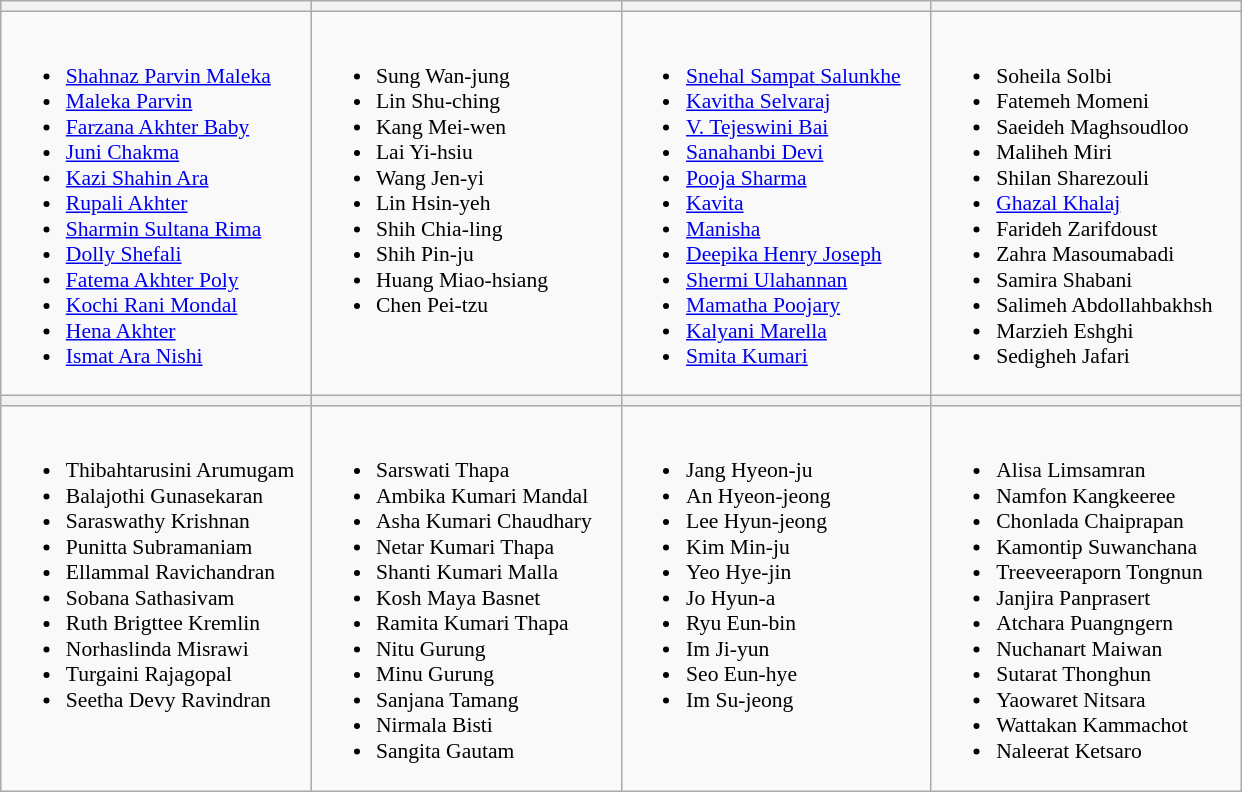<table class="wikitable" style="font-size:90%">
<tr>
<th width=200></th>
<th width=200></th>
<th width=200></th>
<th width=200></th>
</tr>
<tr>
<td valign=top><br><ul><li><a href='#'>Shahnaz Parvin Maleka</a></li><li><a href='#'>Maleka Parvin</a></li><li><a href='#'>Farzana Akhter Baby</a></li><li><a href='#'>Juni Chakma</a></li><li><a href='#'>Kazi Shahin Ara</a></li><li><a href='#'>Rupali Akhter</a></li><li><a href='#'>Sharmin Sultana Rima</a></li><li><a href='#'>Dolly Shefali</a></li><li><a href='#'>Fatema Akhter Poly</a></li><li><a href='#'>Kochi Rani Mondal</a></li><li><a href='#'>Hena Akhter</a></li><li><a href='#'>Ismat Ara Nishi</a></li></ul></td>
<td valign=top><br><ul><li>Sung Wan-jung</li><li>Lin Shu-ching</li><li>Kang Mei-wen</li><li>Lai Yi-hsiu</li><li>Wang Jen-yi</li><li>Lin Hsin-yeh</li><li>Shih Chia-ling</li><li>Shih Pin-ju</li><li>Huang Miao-hsiang</li><li>Chen Pei-tzu</li></ul></td>
<td valign=top><br><ul><li><a href='#'>Snehal Sampat Salunkhe</a></li><li><a href='#'>Kavitha Selvaraj</a></li><li><a href='#'>V. Tejeswini Bai</a></li><li><a href='#'>Sanahanbi Devi</a></li><li><a href='#'>Pooja Sharma</a></li><li><a href='#'>Kavita</a></li><li><a href='#'>Manisha</a></li><li><a href='#'>Deepika Henry Joseph</a></li><li><a href='#'>Shermi Ulahannan</a></li><li><a href='#'>Mamatha Poojary</a></li><li><a href='#'>Kalyani Marella</a></li><li><a href='#'>Smita Kumari</a></li></ul></td>
<td valign=top><br><ul><li>Soheila Solbi</li><li>Fatemeh Momeni</li><li>Saeideh Maghsoudloo</li><li>Maliheh Miri</li><li>Shilan Sharezouli</li><li><a href='#'>Ghazal Khalaj</a></li><li>Farideh Zarifdoust</li><li>Zahra Masoumabadi</li><li>Samira Shabani</li><li>Salimeh Abdollahbakhsh</li><li>Marzieh Eshghi</li><li>Sedigheh Jafari</li></ul></td>
</tr>
<tr>
<th></th>
<th></th>
<th></th>
<th></th>
</tr>
<tr>
<td valign=top><br><ul><li>Thibahtarusini Arumugam</li><li>Balajothi Gunasekaran</li><li>Saraswathy Krishnan</li><li>Punitta Subramaniam</li><li>Ellammal Ravichandran</li><li>Sobana Sathasivam</li><li>Ruth Brigttee Kremlin</li><li>Norhaslinda Misrawi</li><li>Turgaini Rajagopal</li><li>Seetha Devy Ravindran</li></ul></td>
<td valign=top><br><ul><li>Sarswati Thapa</li><li>Ambika Kumari Mandal</li><li>Asha Kumari Chaudhary</li><li>Netar Kumari Thapa</li><li>Shanti Kumari Malla</li><li>Kosh Maya Basnet</li><li>Ramita Kumari Thapa</li><li>Nitu Gurung</li><li>Minu Gurung</li><li>Sanjana Tamang</li><li>Nirmala Bisti</li><li>Sangita Gautam</li></ul></td>
<td valign=top><br><ul><li>Jang Hyeon-ju</li><li>An Hyeon-jeong</li><li>Lee Hyun-jeong</li><li>Kim Min-ju</li><li>Yeo Hye-jin</li><li>Jo Hyun-a</li><li>Ryu Eun-bin</li><li>Im Ji-yun</li><li>Seo Eun-hye</li><li>Im Su-jeong</li></ul></td>
<td valign=top><br><ul><li>Alisa Limsamran</li><li>Namfon Kangkeeree</li><li>Chonlada Chaiprapan</li><li>Kamontip Suwanchana</li><li>Treeveeraporn Tongnun</li><li>Janjira Panprasert</li><li>Atchara Puangngern</li><li>Nuchanart Maiwan</li><li>Sutarat Thonghun</li><li>Yaowaret Nitsara</li><li>Wattakan Kammachot</li><li>Naleerat Ketsaro</li></ul></td>
</tr>
</table>
